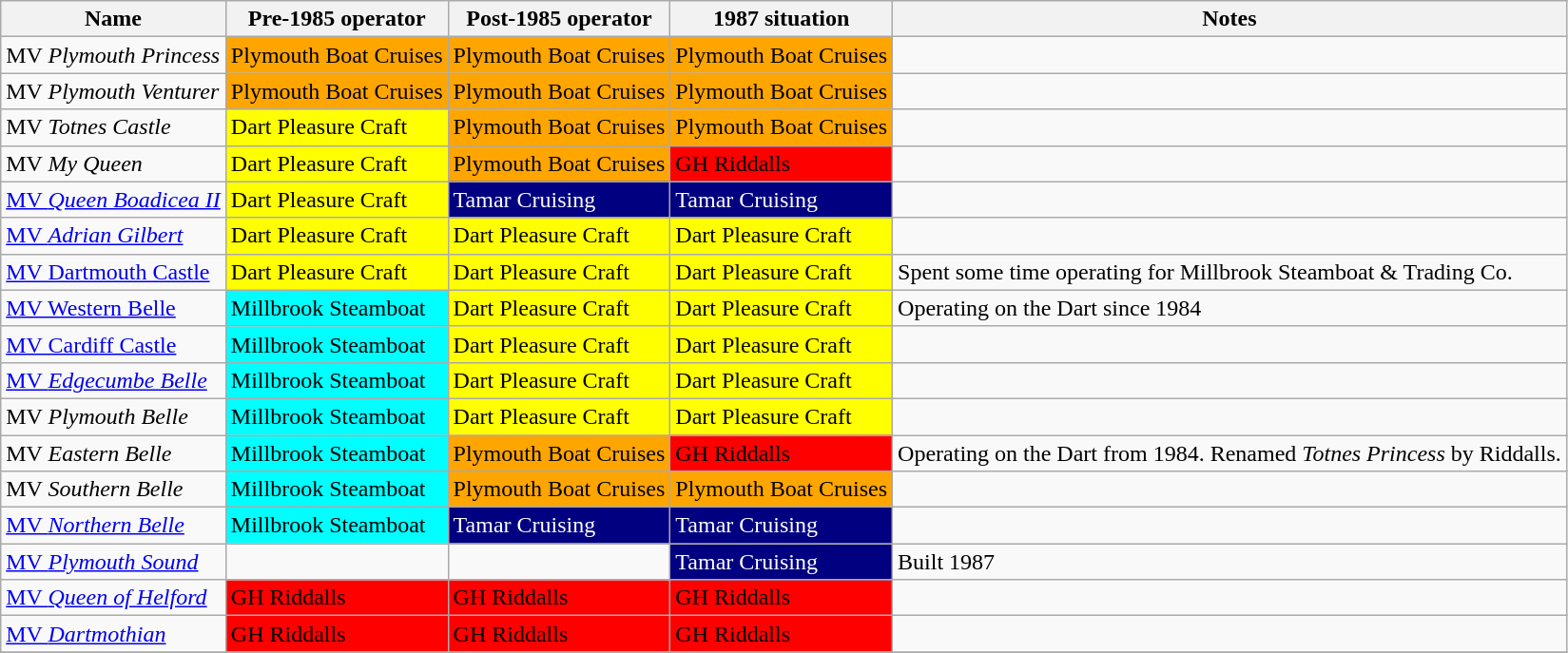<table class="wikitable">
<tr>
<th>Name</th>
<th>Pre-1985 operator</th>
<th>Post-1985 operator</th>
<th>1987 situation</th>
<th>Notes</th>
</tr>
<tr>
<td>MV <em>Plymouth Princess</em></td>
<td style= "background:orange; color:black">Plymouth Boat Cruises</td>
<td style= "background:orange; color:black">Plymouth Boat Cruises</td>
<td style= "background:orange; color:black">Plymouth Boat Cruises</td>
<td></td>
</tr>
<tr>
<td>MV <em>Plymouth Venturer</em></td>
<td style= "background:orange; color:black">Plymouth Boat Cruises</td>
<td style= "background:orange; color:black">Plymouth Boat Cruises</td>
<td style= "background:orange; color:black">Plymouth Boat Cruises</td>
<td></td>
</tr>
<tr>
<td>MV <em>Totnes Castle</em></td>
<td style= "background:yellow; color:black">Dart Pleasure Craft</td>
<td style= "background:orange; color:black">Plymouth Boat Cruises</td>
<td style= "background:orange; color:black">Plymouth Boat Cruises</td>
<td></td>
</tr>
<tr>
<td>MV <em>My Queen</em></td>
<td style= "background:yellow; color:black">Dart Pleasure Craft</td>
<td style= "background:orange; color:black">Plymouth Boat Cruises</td>
<td style= "background:red; color:black">GH Riddalls</td>
<td></td>
</tr>
<tr>
<td><a href='#'>MV <em>Queen Boadicea II</em></a></td>
<td style= "background:yellow; color:black">Dart Pleasure Craft</td>
<td style= "background:navy; color:white">Tamar Cruising</td>
<td style= "background:navy; color:white">Tamar Cruising</td>
<td></td>
</tr>
<tr>
<td><a href='#'>MV <em>Adrian Gilbert</em></a></td>
<td style= "background:yellow; color:black">Dart Pleasure Craft</td>
<td style= "background:yellow; color:black">Dart Pleasure Craft</td>
<td style= "background:yellow; color:black">Dart Pleasure Craft</td>
<td></td>
</tr>
<tr>
<td><a href='#'>MV Dartmouth Castle</a></td>
<td style= "background:yellow; color:black">Dart Pleasure Craft</td>
<td style= "background:yellow; color:black">Dart Pleasure Craft</td>
<td style= "background:yellow; color:black">Dart Pleasure Craft</td>
<td>Spent some time operating for Millbrook Steamboat & Trading Co.</td>
</tr>
<tr>
<td><a href='#'>MV Western Belle</a></td>
<td style= "background:Aqua; color:black">Millbrook Steamboat</td>
<td style= "background:yellow; color:black">Dart Pleasure Craft</td>
<td style= "background:yellow; color:black">Dart Pleasure Craft</td>
<td>Operating on the Dart since 1984</td>
</tr>
<tr>
<td><a href='#'>MV Cardiff Castle</a></td>
<td style= "background:Aqua; color:black">Millbrook Steamboat</td>
<td style= "background:yellow; color:black">Dart Pleasure Craft</td>
<td style= "background:yellow; color:black">Dart Pleasure Craft</td>
<td></td>
</tr>
<tr>
<td><a href='#'>MV <em>Edgecumbe Belle</em></a></td>
<td style= "background:Aqua; color:black">Millbrook Steamboat</td>
<td style= "background:yellow; color:black">Dart Pleasure Craft</td>
<td style= "background:yellow; color:black">Dart Pleasure Craft</td>
<td></td>
</tr>
<tr>
<td>MV <em>Plymouth Belle</em></td>
<td style= "background:Aqua; color:black">Millbrook Steamboat</td>
<td style= "background:yellow; color:black">Dart Pleasure Craft</td>
<td style= "background:yellow; color:black">Dart Pleasure Craft</td>
<td></td>
</tr>
<tr>
<td>MV <em>Eastern Belle</em></td>
<td style= "background:Aqua; color:black">Millbrook Steamboat</td>
<td style= "background:orange; color:black">Plymouth Boat Cruises</td>
<td style= "background:red; color:black">GH Riddalls</td>
<td>Operating on the Dart from 1984. Renamed <em>Totnes Princess</em> by Riddalls.</td>
</tr>
<tr>
<td>MV <em>Southern Belle</em></td>
<td style= "background:Aqua; color:black">Millbrook Steamboat</td>
<td style= "background:orange; color:black">Plymouth Boat Cruises</td>
<td style= "background:orange; color:black">Plymouth Boat Cruises</td>
<td></td>
</tr>
<tr>
<td><a href='#'>MV <em>Northern Belle</em></a></td>
<td style= "background:Aqua; color:black">Millbrook Steamboat</td>
<td style= "background:navy; color:white">Tamar Cruising</td>
<td style= "background:navy; color:white">Tamar Cruising</td>
<td></td>
</tr>
<tr>
<td><a href='#'>MV <em>Plymouth Sound</em></a></td>
<td></td>
<td></td>
<td style= "background:navy; color:white">Tamar Cruising</td>
<td>Built 1987</td>
</tr>
<tr>
<td><a href='#'>MV <em>Queen of Helford</em></a></td>
<td style= "background:red; color:black">GH Riddalls</td>
<td style= "background:red; color:black">GH Riddalls</td>
<td style= "background:red; color:black">GH Riddalls</td>
<td></td>
</tr>
<tr>
<td><a href='#'>MV <em>Dartmothian</em></a></td>
<td style= "background:red; color:black">GH Riddalls</td>
<td style= "background:red; color:black">GH Riddalls</td>
<td style= "background:red; color:black">GH Riddalls</td>
<td></td>
</tr>
<tr>
</tr>
</table>
